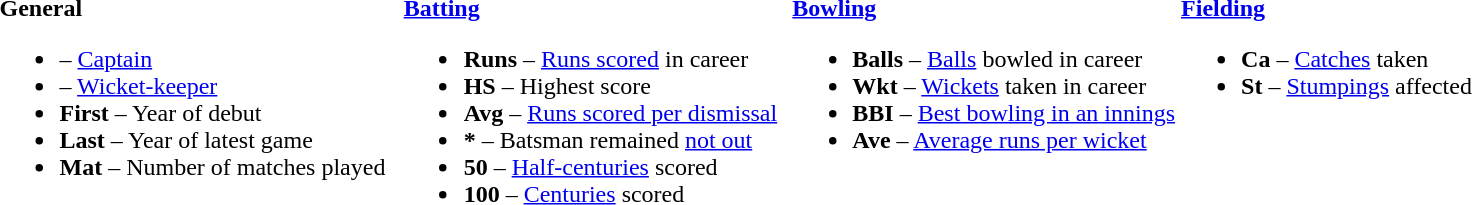<table>
<tr>
<td valign="top" style="width:26%"><br><strong>General</strong><ul><li> – <a href='#'>Captain</a></li><li> – <a href='#'>Wicket-keeper</a></li><li><strong>First</strong> – Year of debut</li><li><strong>Last</strong> – Year of latest game</li><li><strong>Mat</strong> – Number of matches played</li></ul></td>
<td valign="top" style="width:25%"><br><strong><a href='#'>Batting</a></strong><ul><li><strong>Runs</strong> – <a href='#'>Runs scored</a> in career</li><li><strong>HS</strong> – Highest score</li><li><strong>Avg</strong> – <a href='#'>Runs scored per dismissal</a></li><li><strong>*</strong> – Batsman remained <a href='#'>not out</a></li><li><strong>50</strong> – <a href='#'>Half-centuries</a> scored</li><li><strong>100</strong> – <a href='#'>Centuries</a> scored</li></ul></td>
<td valign="top" style="width:25%"><br><strong><a href='#'>Bowling</a></strong><ul><li><strong>Balls</strong> – <a href='#'>Balls</a> bowled in career</li><li><strong>Wkt</strong> – <a href='#'>Wickets</a> taken in career</li><li><strong>BBI</strong> – <a href='#'>Best bowling in an innings</a></li><li><strong>Ave</strong> – <a href='#'>Average runs per wicket</a></li></ul></td>
<td valign="top" style="width:24%"><br><strong><a href='#'>Fielding</a></strong><ul><li><strong>Ca</strong> – <a href='#'>Catches</a> taken</li><li><strong>St</strong> – <a href='#'>Stumpings</a> affected</li></ul></td>
</tr>
</table>
